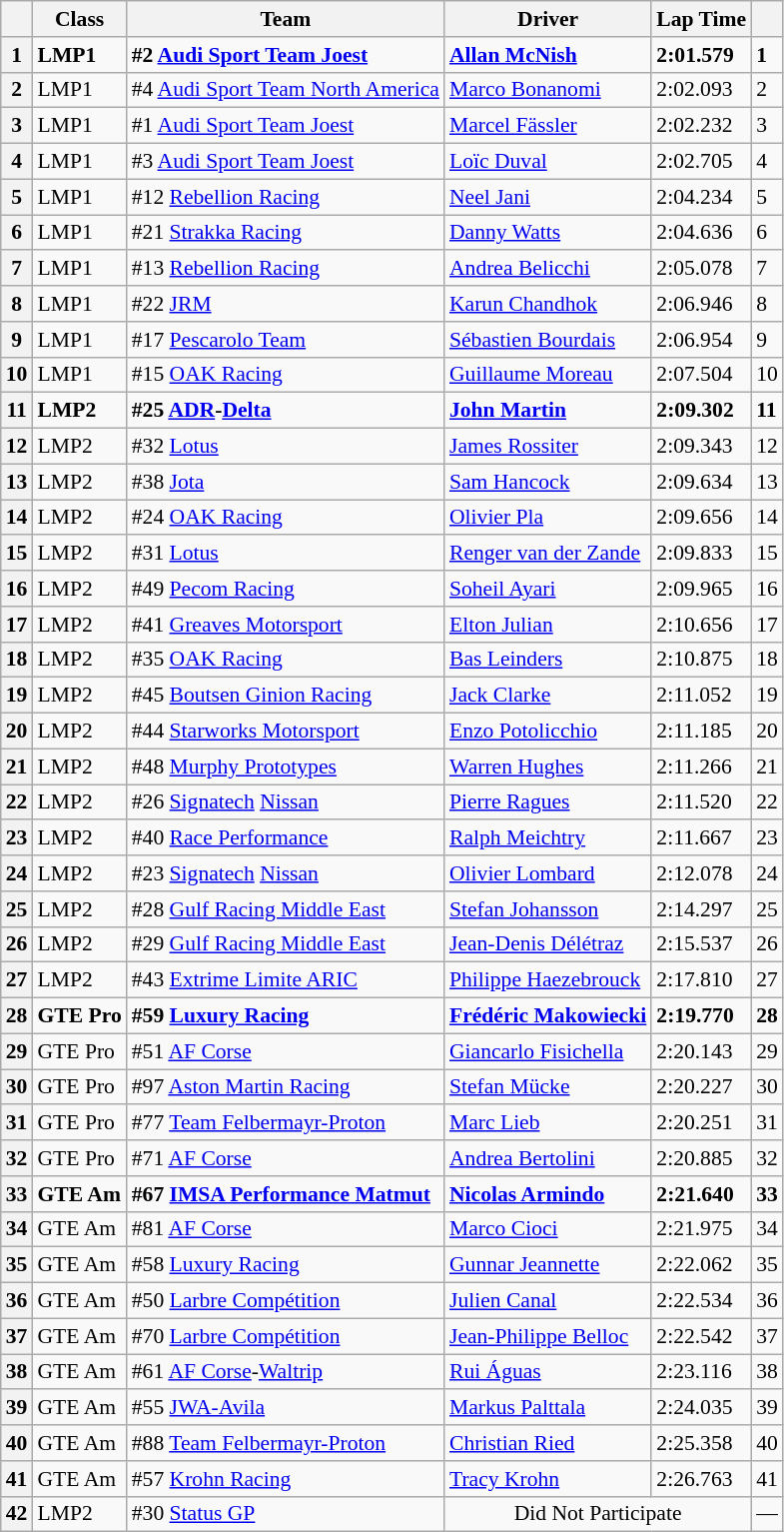<table class="wikitable" style="font-size: 90%;">
<tr>
<th scope="col"></th>
<th scope="col">Class</th>
<th scope="col">Team</th>
<th scope="col">Driver</th>
<th scope="col">Lap Time</th>
<th scope="col"></th>
</tr>
<tr style="font-weight:bold">
<th scope="row">1</th>
<td>LMP1</td>
<td>#2 <a href='#'>Audi Sport Team Joest</a></td>
<td><a href='#'>Allan McNish</a></td>
<td>2:01.579</td>
<td>1</td>
</tr>
<tr>
<th scope="row">2</th>
<td>LMP1</td>
<td>#4 <a href='#'>Audi Sport Team North America</a></td>
<td><a href='#'>Marco Bonanomi</a></td>
<td>2:02.093</td>
<td>2</td>
</tr>
<tr>
<th scope="row">3</th>
<td>LMP1</td>
<td>#1 <a href='#'>Audi Sport Team Joest</a></td>
<td><a href='#'>Marcel Fässler</a></td>
<td>2:02.232</td>
<td>3</td>
</tr>
<tr>
<th scope="row">4</th>
<td>LMP1</td>
<td>#3 <a href='#'>Audi Sport Team Joest</a></td>
<td><a href='#'>Loïc Duval</a></td>
<td>2:02.705</td>
<td>4</td>
</tr>
<tr>
<th scope="row">5</th>
<td>LMP1</td>
<td>#12 <a href='#'>Rebellion Racing</a></td>
<td><a href='#'>Neel Jani</a></td>
<td>2:04.234</td>
<td>5</td>
</tr>
<tr>
<th scope="row">6</th>
<td>LMP1</td>
<td>#21 <a href='#'>Strakka Racing</a></td>
<td><a href='#'>Danny Watts</a></td>
<td>2:04.636</td>
<td>6</td>
</tr>
<tr>
<th scope="row">7</th>
<td>LMP1</td>
<td>#13 <a href='#'>Rebellion Racing</a></td>
<td><a href='#'>Andrea Belicchi</a></td>
<td>2:05.078</td>
<td>7</td>
</tr>
<tr>
<th scope="row">8</th>
<td>LMP1</td>
<td>#22 <a href='#'>JRM</a></td>
<td><a href='#'>Karun Chandhok</a></td>
<td>2:06.946</td>
<td>8</td>
</tr>
<tr>
<th scope="row">9</th>
<td>LMP1</td>
<td>#17 <a href='#'>Pescarolo Team</a></td>
<td><a href='#'>Sébastien Bourdais</a></td>
<td>2:06.954</td>
<td>9</td>
</tr>
<tr>
<th scope="row">10</th>
<td>LMP1</td>
<td>#15 <a href='#'>OAK Racing</a></td>
<td><a href='#'>Guillaume Moreau</a></td>
<td>2:07.504</td>
<td>10</td>
</tr>
<tr style="font-weight:bold">
<th scope="row">11</th>
<td>LMP2</td>
<td>#25 <a href='#'>ADR</a>-<a href='#'>Delta</a></td>
<td><a href='#'>John Martin</a></td>
<td>2:09.302</td>
<td>11</td>
</tr>
<tr>
<th scope="row">12</th>
<td>LMP2</td>
<td>#32 <a href='#'>Lotus</a></td>
<td><a href='#'>James Rossiter</a></td>
<td>2:09.343</td>
<td>12</td>
</tr>
<tr>
<th scope="row">13</th>
<td>LMP2</td>
<td>#38 <a href='#'>Jota</a></td>
<td><a href='#'>Sam Hancock</a></td>
<td>2:09.634</td>
<td>13</td>
</tr>
<tr>
<th scope="row">14</th>
<td>LMP2</td>
<td>#24 <a href='#'>OAK Racing</a></td>
<td><a href='#'>Olivier Pla</a></td>
<td>2:09.656</td>
<td>14</td>
</tr>
<tr>
<th scope="row">15</th>
<td>LMP2</td>
<td>#31 <a href='#'>Lotus</a></td>
<td><a href='#'>Renger van der Zande</a></td>
<td>2:09.833</td>
<td>15</td>
</tr>
<tr>
<th scope="row">16</th>
<td>LMP2</td>
<td>#49 <a href='#'>Pecom Racing</a></td>
<td><a href='#'>Soheil Ayari</a></td>
<td>2:09.965</td>
<td>16</td>
</tr>
<tr>
<th scope="row">17</th>
<td>LMP2</td>
<td>#41 <a href='#'>Greaves Motorsport</a></td>
<td><a href='#'>Elton Julian</a></td>
<td>2:10.656</td>
<td>17</td>
</tr>
<tr>
<th scope="row">18</th>
<td>LMP2</td>
<td>#35 <a href='#'>OAK Racing</a></td>
<td><a href='#'>Bas Leinders</a></td>
<td>2:10.875</td>
<td>18</td>
</tr>
<tr>
<th scope="row">19</th>
<td>LMP2</td>
<td>#45 <a href='#'>Boutsen Ginion Racing</a></td>
<td><a href='#'>Jack Clarke</a></td>
<td>2:11.052</td>
<td>19</td>
</tr>
<tr>
<th scope="row">20</th>
<td>LMP2</td>
<td>#44 <a href='#'>Starworks Motorsport</a></td>
<td><a href='#'>Enzo Potolicchio</a></td>
<td>2:11.185</td>
<td>20</td>
</tr>
<tr>
<th scope="row">21</th>
<td>LMP2</td>
<td>#48 <a href='#'>Murphy Prototypes</a></td>
<td><a href='#'>Warren Hughes</a></td>
<td>2:11.266</td>
<td>21</td>
</tr>
<tr>
<th scope="row">22</th>
<td>LMP2</td>
<td>#26 <a href='#'>Signatech</a> <a href='#'>Nissan</a></td>
<td><a href='#'>Pierre Ragues</a></td>
<td>2:11.520</td>
<td>22</td>
</tr>
<tr>
<th scope="row">23</th>
<td>LMP2</td>
<td>#40 <a href='#'>Race Performance</a></td>
<td><a href='#'>Ralph Meichtry</a></td>
<td>2:11.667</td>
<td>23</td>
</tr>
<tr>
<th scope="row">24</th>
<td>LMP2</td>
<td>#23 <a href='#'>Signatech</a> <a href='#'>Nissan</a></td>
<td><a href='#'>Olivier Lombard</a></td>
<td>2:12.078</td>
<td>24</td>
</tr>
<tr>
<th scope="row">25</th>
<td>LMP2</td>
<td>#28 <a href='#'>Gulf Racing Middle East</a></td>
<td><a href='#'>Stefan Johansson</a></td>
<td>2:14.297</td>
<td>25</td>
</tr>
<tr>
<th scope="row">26</th>
<td>LMP2</td>
<td>#29 <a href='#'>Gulf Racing Middle East</a></td>
<td><a href='#'>Jean-Denis Délétraz</a></td>
<td>2:15.537</td>
<td>26</td>
</tr>
<tr>
<th scope="row">27</th>
<td>LMP2</td>
<td>#43 <a href='#'>Extrime Limite ARIC</a></td>
<td><a href='#'>Philippe Haezebrouck</a></td>
<td>2:17.810</td>
<td>27</td>
</tr>
<tr style="font-weight:bold">
<th scope="row">28</th>
<td>GTE Pro</td>
<td>#59 <a href='#'>Luxury Racing</a></td>
<td><a href='#'>Frédéric Makowiecki</a></td>
<td>2:19.770</td>
<td>28</td>
</tr>
<tr>
<th scope="row">29</th>
<td>GTE Pro</td>
<td>#51 <a href='#'>AF Corse</a></td>
<td><a href='#'>Giancarlo Fisichella</a></td>
<td>2:20.143</td>
<td>29</td>
</tr>
<tr>
<th scope="row">30</th>
<td>GTE Pro</td>
<td>#97 <a href='#'>Aston Martin Racing</a></td>
<td><a href='#'>Stefan Mücke</a></td>
<td>2:20.227</td>
<td>30</td>
</tr>
<tr>
<th scope="row">31</th>
<td>GTE Pro</td>
<td>#77 <a href='#'>Team Felbermayr-Proton</a></td>
<td><a href='#'>Marc Lieb</a></td>
<td>2:20.251</td>
<td>31</td>
</tr>
<tr>
<th scope="row">32</th>
<td>GTE Pro</td>
<td>#71 <a href='#'>AF Corse</a></td>
<td><a href='#'>Andrea Bertolini</a></td>
<td>2:20.885</td>
<td>32</td>
</tr>
<tr style="font-weight:bold">
<th scope="row">33</th>
<td>GTE Am</td>
<td>#67 <a href='#'>IMSA Performance Matmut</a></td>
<td><a href='#'>Nicolas Armindo</a></td>
<td>2:21.640</td>
<td>33</td>
</tr>
<tr>
<th scope="row">34</th>
<td>GTE Am</td>
<td>#81 <a href='#'>AF Corse</a></td>
<td><a href='#'>Marco Cioci</a></td>
<td>2:21.975</td>
<td>34</td>
</tr>
<tr>
<th scope="row">35</th>
<td>GTE Am</td>
<td>#58 <a href='#'>Luxury Racing</a></td>
<td><a href='#'>Gunnar Jeannette</a></td>
<td>2:22.062</td>
<td>35</td>
</tr>
<tr>
<th scope="row">36</th>
<td>GTE Am</td>
<td>#50 <a href='#'>Larbre Compétition</a></td>
<td><a href='#'>Julien Canal</a></td>
<td>2:22.534</td>
<td>36</td>
</tr>
<tr>
<th scope="row">37</th>
<td>GTE Am</td>
<td>#70 <a href='#'>Larbre Compétition</a></td>
<td><a href='#'>Jean-Philippe Belloc</a></td>
<td>2:22.542</td>
<td>37</td>
</tr>
<tr>
<th scope="row">38</th>
<td>GTE Am</td>
<td>#61 <a href='#'>AF Corse</a>-<a href='#'>Waltrip</a></td>
<td><a href='#'>Rui Águas</a></td>
<td>2:23.116</td>
<td>38</td>
</tr>
<tr>
<th scope="row">39</th>
<td>GTE Am</td>
<td>#55 <a href='#'>JWA-Avila</a></td>
<td><a href='#'>Markus Palttala</a></td>
<td>2:24.035</td>
<td>39</td>
</tr>
<tr>
<th scope="row">40</th>
<td>GTE Am</td>
<td>#88 <a href='#'>Team Felbermayr-Proton</a></td>
<td><a href='#'>Christian Ried</a></td>
<td>2:25.358</td>
<td>40</td>
</tr>
<tr>
<th scope="row">41</th>
<td>GTE Am</td>
<td>#57 <a href='#'>Krohn Racing</a></td>
<td><a href='#'>Tracy Krohn</a></td>
<td>2:26.763</td>
<td>41</td>
</tr>
<tr>
<th scope="row">42</th>
<td>LMP2</td>
<td>#30 <a href='#'>Status GP</a></td>
<td colspan=2 align="center">Did Not Participate</td>
<td>—</td>
</tr>
</table>
